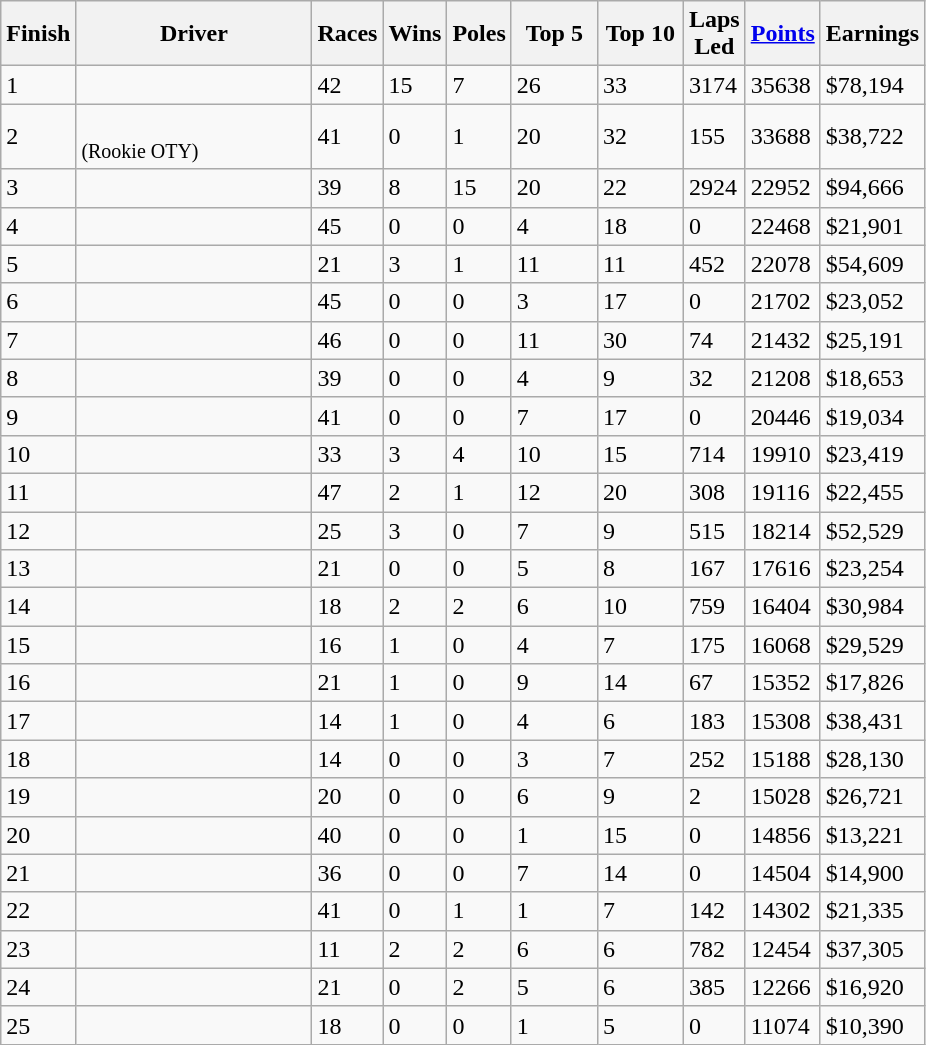<table class="wikitable sortable" style="align:left;">
<tr>
<th width="10">Finish</th>
<th style="width:150px;">Driver</th>
<th width="10">Races</th>
<th width="10">Wins</th>
<th width="10">Poles</th>
<th style="width:50px;">Top 5</th>
<th style="width:50px;">Top 10</th>
<th width="10">Laps Led</th>
<th width="10"><a href='#'>Points</a></th>
<th width="10">Earnings</th>
</tr>
<tr>
<td>1</td>
<td></td>
<td>42</td>
<td>15</td>
<td>7</td>
<td>26</td>
<td>33</td>
<td>3174</td>
<td>35638</td>
<td>$78,194</td>
</tr>
<tr>
<td>2</td>
<td><br><small>(Rookie OTY)</small></td>
<td>41</td>
<td>0</td>
<td>1</td>
<td>20</td>
<td>32</td>
<td>155</td>
<td>33688</td>
<td>$38,722</td>
</tr>
<tr>
<td>3</td>
<td></td>
<td>39</td>
<td>8</td>
<td>15</td>
<td>20</td>
<td>22</td>
<td>2924</td>
<td>22952</td>
<td>$94,666</td>
</tr>
<tr>
<td>4</td>
<td></td>
<td>45</td>
<td>0</td>
<td>0</td>
<td>4</td>
<td>18</td>
<td>0</td>
<td>22468</td>
<td>$21,901</td>
</tr>
<tr>
<td>5</td>
<td></td>
<td>21</td>
<td>3</td>
<td>1</td>
<td>11</td>
<td>11</td>
<td>452</td>
<td>22078</td>
<td>$54,609</td>
</tr>
<tr>
<td>6</td>
<td></td>
<td>45</td>
<td>0</td>
<td>0</td>
<td>3</td>
<td>17</td>
<td>0</td>
<td>21702</td>
<td>$23,052</td>
</tr>
<tr>
<td>7</td>
<td></td>
<td>46</td>
<td>0</td>
<td>0</td>
<td>11</td>
<td>30</td>
<td>74</td>
<td>21432</td>
<td>$25,191</td>
</tr>
<tr>
<td>8</td>
<td></td>
<td>39</td>
<td>0</td>
<td>0</td>
<td>4</td>
<td>9</td>
<td>32</td>
<td>21208</td>
<td>$18,653</td>
</tr>
<tr>
<td>9</td>
<td></td>
<td>41</td>
<td>0</td>
<td>0</td>
<td>7</td>
<td>17</td>
<td>0</td>
<td>20446</td>
<td>$19,034</td>
</tr>
<tr>
<td>10</td>
<td></td>
<td>33</td>
<td>3</td>
<td>4</td>
<td>10</td>
<td>15</td>
<td>714</td>
<td>19910</td>
<td>$23,419</td>
</tr>
<tr>
<td>11</td>
<td></td>
<td>47</td>
<td>2</td>
<td>1</td>
<td>12</td>
<td>20</td>
<td>308</td>
<td>19116</td>
<td>$22,455</td>
</tr>
<tr>
<td>12</td>
<td></td>
<td>25</td>
<td>3</td>
<td>0</td>
<td>7</td>
<td>9</td>
<td>515</td>
<td>18214</td>
<td>$52,529</td>
</tr>
<tr>
<td>13</td>
<td></td>
<td>21</td>
<td>0</td>
<td>0</td>
<td>5</td>
<td>8</td>
<td>167</td>
<td>17616</td>
<td>$23,254</td>
</tr>
<tr>
<td>14</td>
<td></td>
<td>18</td>
<td>2</td>
<td>2</td>
<td>6</td>
<td>10</td>
<td>759</td>
<td>16404</td>
<td>$30,984</td>
</tr>
<tr>
<td>15</td>
<td></td>
<td>16</td>
<td>1</td>
<td>0</td>
<td>4</td>
<td>7</td>
<td>175</td>
<td>16068</td>
<td>$29,529</td>
</tr>
<tr>
<td>16</td>
<td></td>
<td>21</td>
<td>1</td>
<td>0</td>
<td>9</td>
<td>14</td>
<td>67</td>
<td>15352</td>
<td>$17,826</td>
</tr>
<tr>
<td>17</td>
<td></td>
<td>14</td>
<td>1</td>
<td>0</td>
<td>4</td>
<td>6</td>
<td>183</td>
<td>15308</td>
<td>$38,431</td>
</tr>
<tr>
<td>18</td>
<td></td>
<td>14</td>
<td>0</td>
<td>0</td>
<td>3</td>
<td>7</td>
<td>252</td>
<td>15188</td>
<td>$28,130</td>
</tr>
<tr>
<td>19</td>
<td></td>
<td>20</td>
<td>0</td>
<td>0</td>
<td>6</td>
<td>9</td>
<td>2</td>
<td>15028</td>
<td>$26,721</td>
</tr>
<tr>
<td>20</td>
<td></td>
<td>40</td>
<td>0</td>
<td>0</td>
<td>1</td>
<td>15</td>
<td>0</td>
<td>14856</td>
<td>$13,221</td>
</tr>
<tr>
<td>21</td>
<td></td>
<td>36</td>
<td>0</td>
<td>0</td>
<td>7</td>
<td>14</td>
<td>0</td>
<td>14504</td>
<td>$14,900</td>
</tr>
<tr>
<td>22</td>
<td></td>
<td>41</td>
<td>0</td>
<td>1</td>
<td>1</td>
<td>7</td>
<td>142</td>
<td>14302</td>
<td>$21,335</td>
</tr>
<tr>
<td>23</td>
<td></td>
<td>11</td>
<td>2</td>
<td>2</td>
<td>6</td>
<td>6</td>
<td>782</td>
<td>12454</td>
<td>$37,305</td>
</tr>
<tr>
<td>24</td>
<td></td>
<td>21</td>
<td>0</td>
<td>2</td>
<td>5</td>
<td>6</td>
<td>385</td>
<td>12266</td>
<td>$16,920</td>
</tr>
<tr>
<td>25</td>
<td></td>
<td>18</td>
<td>0</td>
<td>0</td>
<td>1</td>
<td>5</td>
<td>0</td>
<td>11074</td>
<td>$10,390</td>
</tr>
</table>
